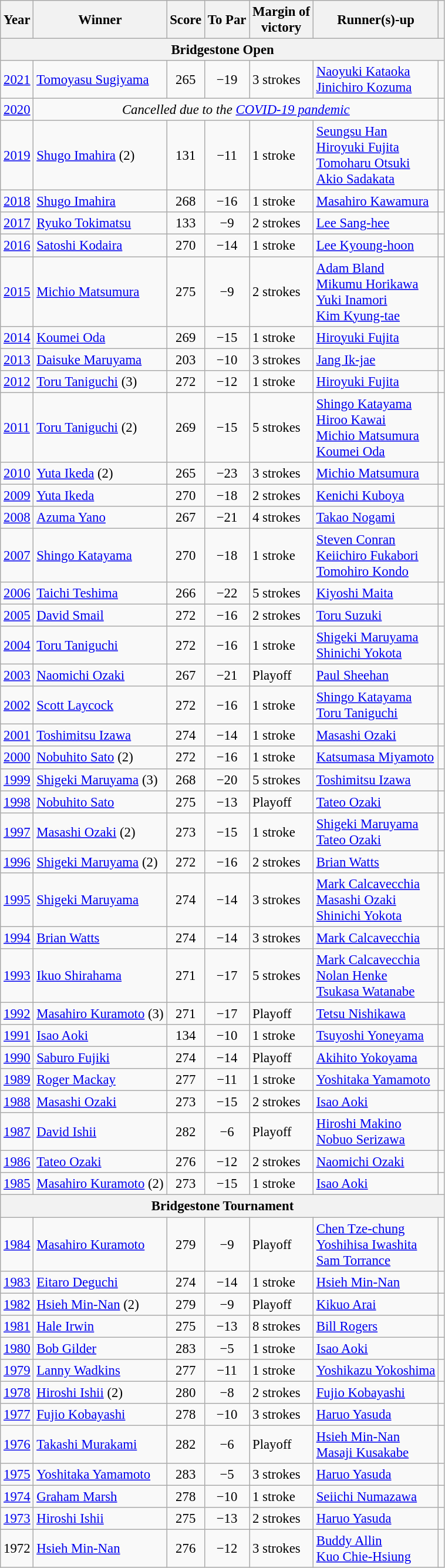<table class=wikitable style="font-size:95%;">
<tr>
<th>Year</th>
<th>Winner</th>
<th>Score</th>
<th>To Par</th>
<th>Margin of<br>victory</th>
<th>Runner(s)-up</th>
<th></th>
</tr>
<tr>
<th colspan=7>Bridgestone Open</th>
</tr>
<tr>
<td><a href='#'>2021</a></td>
<td> <a href='#'>Tomoyasu Sugiyama</a></td>
<td align=center>265</td>
<td align=center>−19</td>
<td>3 strokes</td>
<td> <a href='#'>Naoyuki Kataoka</a><br> <a href='#'>Jinichiro Kozuma</a></td>
<td></td>
</tr>
<tr>
<td><a href='#'>2020</a></td>
<td colspan=5 align=center><em>Cancelled due to the <a href='#'>COVID-19 pandemic</a></em></td>
<td></td>
</tr>
<tr>
<td><a href='#'>2019</a></td>
<td> <a href='#'>Shugo Imahira</a> (2)</td>
<td align=center>131</td>
<td align=center>−11</td>
<td>1 stroke</td>
<td> <a href='#'>Seungsu Han</a><br> <a href='#'>Hiroyuki Fujita</a><br> <a href='#'>Tomoharu Otsuki</a><br> <a href='#'>Akio Sadakata</a></td>
<td></td>
</tr>
<tr>
<td><a href='#'>2018</a></td>
<td> <a href='#'>Shugo Imahira</a></td>
<td align=center>268</td>
<td align=center>−16</td>
<td>1 stroke</td>
<td> <a href='#'>Masahiro Kawamura</a></td>
<td></td>
</tr>
<tr>
<td><a href='#'>2017</a></td>
<td> <a href='#'>Ryuko Tokimatsu</a></td>
<td align=center>133</td>
<td align=center>−9</td>
<td>2 strokes</td>
<td> <a href='#'>Lee Sang-hee</a></td>
<td></td>
</tr>
<tr>
<td><a href='#'>2016</a></td>
<td> <a href='#'>Satoshi Kodaira</a></td>
<td align=center>270</td>
<td align=center>−14</td>
<td>1 stroke</td>
<td> <a href='#'>Lee Kyoung-hoon</a></td>
<td></td>
</tr>
<tr>
<td><a href='#'>2015</a></td>
<td> <a href='#'>Michio Matsumura</a></td>
<td align=center>275</td>
<td align=center>−9</td>
<td>2 strokes</td>
<td> <a href='#'>Adam Bland</a><br> <a href='#'>Mikumu Horikawa</a><br> <a href='#'>Yuki Inamori</a><br> <a href='#'>Kim Kyung-tae</a></td>
<td></td>
</tr>
<tr>
<td><a href='#'>2014</a></td>
<td> <a href='#'>Koumei Oda</a></td>
<td align=center>269</td>
<td align=center>−15</td>
<td>1 stroke</td>
<td> <a href='#'>Hiroyuki Fujita</a></td>
<td></td>
</tr>
<tr>
<td><a href='#'>2013</a></td>
<td> <a href='#'>Daisuke Maruyama</a></td>
<td align=center>203</td>
<td align=center>−10</td>
<td>3 strokes</td>
<td> <a href='#'>Jang Ik-jae</a></td>
<td></td>
</tr>
<tr>
<td><a href='#'>2012</a></td>
<td> <a href='#'>Toru Taniguchi</a> (3)</td>
<td align=center>272</td>
<td align=center>−12</td>
<td>1 stroke</td>
<td> <a href='#'>Hiroyuki Fujita</a></td>
<td></td>
</tr>
<tr>
<td><a href='#'>2011</a></td>
<td> <a href='#'>Toru Taniguchi</a> (2)</td>
<td align=center>269</td>
<td align=center>−15</td>
<td>5 strokes</td>
<td> <a href='#'>Shingo Katayama</a><br> <a href='#'>Hiroo Kawai</a><br> <a href='#'>Michio Matsumura</a><br> <a href='#'>Koumei Oda</a></td>
<td></td>
</tr>
<tr>
<td><a href='#'>2010</a></td>
<td> <a href='#'>Yuta Ikeda</a> (2)</td>
<td align=center>265</td>
<td align=center>−23</td>
<td>3 strokes</td>
<td> <a href='#'>Michio Matsumura</a></td>
<td></td>
</tr>
<tr>
<td><a href='#'>2009</a></td>
<td> <a href='#'>Yuta Ikeda</a></td>
<td align=center>270</td>
<td align=center>−18</td>
<td>2 strokes</td>
<td> <a href='#'>Kenichi Kuboya</a></td>
<td></td>
</tr>
<tr>
<td><a href='#'>2008</a></td>
<td> <a href='#'>Azuma Yano</a></td>
<td align=center>267</td>
<td align=center>−21</td>
<td>4 strokes</td>
<td> <a href='#'>Takao Nogami</a></td>
<td></td>
</tr>
<tr>
<td><a href='#'>2007</a></td>
<td> <a href='#'>Shingo Katayama</a></td>
<td align=center>270</td>
<td align=center>−18</td>
<td>1 stroke</td>
<td> <a href='#'>Steven Conran</a><br> <a href='#'>Keiichiro Fukabori</a><br> <a href='#'>Tomohiro Kondo</a></td>
<td></td>
</tr>
<tr>
<td><a href='#'>2006</a></td>
<td> <a href='#'>Taichi Teshima</a></td>
<td align=center>266</td>
<td align=center>−22</td>
<td>5 strokes</td>
<td> <a href='#'>Kiyoshi Maita</a></td>
<td></td>
</tr>
<tr>
<td><a href='#'>2005</a></td>
<td> <a href='#'>David Smail</a></td>
<td align=center>272</td>
<td align=center>−16</td>
<td>2 strokes</td>
<td> <a href='#'>Toru Suzuki</a></td>
<td></td>
</tr>
<tr>
<td><a href='#'>2004</a></td>
<td> <a href='#'>Toru Taniguchi</a></td>
<td align=center>272</td>
<td align=center>−16</td>
<td>1 stroke</td>
<td> <a href='#'>Shigeki Maruyama</a><br> <a href='#'>Shinichi Yokota</a></td>
<td></td>
</tr>
<tr>
<td><a href='#'>2003</a></td>
<td> <a href='#'>Naomichi Ozaki</a></td>
<td align=center>267</td>
<td align=center>−21</td>
<td>Playoff</td>
<td> <a href='#'>Paul Sheehan</a></td>
<td></td>
</tr>
<tr>
<td><a href='#'>2002</a></td>
<td> <a href='#'>Scott Laycock</a></td>
<td align=center>272</td>
<td align=center>−16</td>
<td>1 stroke</td>
<td> <a href='#'>Shingo Katayama</a><br> <a href='#'>Toru Taniguchi</a></td>
<td></td>
</tr>
<tr>
<td><a href='#'>2001</a></td>
<td> <a href='#'>Toshimitsu Izawa</a></td>
<td align=center>274</td>
<td align=center>−14</td>
<td>1 stroke</td>
<td> <a href='#'>Masashi Ozaki</a></td>
<td></td>
</tr>
<tr>
<td><a href='#'>2000</a></td>
<td> <a href='#'>Nobuhito Sato</a> (2)</td>
<td align=center>272</td>
<td align=center>−16</td>
<td>1 stroke</td>
<td> <a href='#'>Katsumasa Miyamoto</a></td>
<td></td>
</tr>
<tr>
<td><a href='#'>1999</a></td>
<td> <a href='#'>Shigeki Maruyama</a> (3)</td>
<td align=center>268</td>
<td align=center>−20</td>
<td>5 strokes</td>
<td> <a href='#'>Toshimitsu Izawa</a></td>
<td></td>
</tr>
<tr>
<td><a href='#'>1998</a></td>
<td> <a href='#'>Nobuhito Sato</a></td>
<td align=center>275</td>
<td align=center>−13</td>
<td>Playoff</td>
<td> <a href='#'>Tateo Ozaki</a></td>
<td></td>
</tr>
<tr>
<td><a href='#'>1997</a></td>
<td> <a href='#'>Masashi Ozaki</a> (2)</td>
<td align=center>273</td>
<td align=center>−15</td>
<td>1 stroke</td>
<td> <a href='#'>Shigeki Maruyama</a><br> <a href='#'>Tateo Ozaki</a></td>
<td></td>
</tr>
<tr>
<td><a href='#'>1996</a></td>
<td> <a href='#'>Shigeki Maruyama</a> (2)</td>
<td align=center>272</td>
<td align=center>−16</td>
<td>2 strokes</td>
<td> <a href='#'>Brian Watts</a></td>
<td></td>
</tr>
<tr>
<td><a href='#'>1995</a></td>
<td> <a href='#'>Shigeki Maruyama</a></td>
<td align=center>274</td>
<td align=center>−14</td>
<td>3 strokes</td>
<td> <a href='#'>Mark Calcavecchia</a><br> <a href='#'>Masashi Ozaki</a><br> <a href='#'>Shinichi Yokota</a></td>
<td></td>
</tr>
<tr>
<td><a href='#'>1994</a></td>
<td> <a href='#'>Brian Watts</a></td>
<td align=center>274</td>
<td align=center>−14</td>
<td>3 strokes</td>
<td> <a href='#'>Mark Calcavecchia</a></td>
<td></td>
</tr>
<tr>
<td><a href='#'>1993</a></td>
<td> <a href='#'>Ikuo Shirahama</a></td>
<td align=center>271</td>
<td align=center>−17</td>
<td>5 strokes</td>
<td> <a href='#'>Mark Calcavecchia</a><br> <a href='#'>Nolan Henke</a><br> <a href='#'>Tsukasa Watanabe</a></td>
<td></td>
</tr>
<tr>
<td><a href='#'>1992</a></td>
<td> <a href='#'>Masahiro Kuramoto</a> (3)</td>
<td align=center>271</td>
<td align=center>−17</td>
<td>Playoff</td>
<td> <a href='#'>Tetsu Nishikawa</a></td>
<td></td>
</tr>
<tr>
<td><a href='#'>1991</a></td>
<td> <a href='#'>Isao Aoki</a></td>
<td align=center>134</td>
<td align=center>−10</td>
<td>1 stroke</td>
<td> <a href='#'>Tsuyoshi Yoneyama</a></td>
<td></td>
</tr>
<tr>
<td><a href='#'>1990</a></td>
<td> <a href='#'>Saburo Fujiki</a></td>
<td align=center>274</td>
<td align=center>−14</td>
<td>Playoff</td>
<td> <a href='#'>Akihito Yokoyama</a></td>
<td></td>
</tr>
<tr>
<td><a href='#'>1989</a></td>
<td> <a href='#'>Roger Mackay</a></td>
<td align=center>277</td>
<td align=center>−11</td>
<td>1 stroke</td>
<td> <a href='#'>Yoshitaka Yamamoto</a></td>
<td></td>
</tr>
<tr>
<td><a href='#'>1988</a></td>
<td> <a href='#'>Masashi Ozaki</a></td>
<td align=center>273</td>
<td align=center>−15</td>
<td>2 strokes</td>
<td> <a href='#'>Isao Aoki</a></td>
<td></td>
</tr>
<tr>
<td><a href='#'>1987</a></td>
<td> <a href='#'>David Ishii</a></td>
<td align="center">282</td>
<td align=center>−6</td>
<td>Playoff</td>
<td> <a href='#'>Hiroshi Makino</a><br> <a href='#'>Nobuo Serizawa</a></td>
<td></td>
</tr>
<tr>
<td><a href='#'>1986</a></td>
<td> <a href='#'>Tateo Ozaki</a></td>
<td align=center>276</td>
<td align=center>−12</td>
<td>2 strokes</td>
<td> <a href='#'>Naomichi Ozaki</a></td>
<td></td>
</tr>
<tr>
<td><a href='#'>1985</a></td>
<td> <a href='#'>Masahiro Kuramoto</a> (2)</td>
<td align=center>273</td>
<td align=center>−15</td>
<td>1 stroke</td>
<td> <a href='#'>Isao Aoki</a></td>
<td></td>
</tr>
<tr>
<th colspan=7>Bridgestone Tournament</th>
</tr>
<tr>
<td><a href='#'>1984</a></td>
<td> <a href='#'>Masahiro Kuramoto</a></td>
<td align=center>279</td>
<td align=center>−9</td>
<td>Playoff</td>
<td> <a href='#'>Chen Tze-chung</a><br> <a href='#'>Yoshihisa Iwashita</a><br> <a href='#'>Sam Torrance</a></td>
<td></td>
</tr>
<tr>
<td><a href='#'>1983</a></td>
<td> <a href='#'>Eitaro Deguchi</a></td>
<td align=center>274</td>
<td align=center>−14</td>
<td>1 stroke</td>
<td> <a href='#'>Hsieh Min-Nan</a></td>
<td></td>
</tr>
<tr>
<td><a href='#'>1982</a></td>
<td> <a href='#'>Hsieh Min-Nan</a> (2)</td>
<td align=center>279</td>
<td align=center>−9</td>
<td>Playoff</td>
<td> <a href='#'>Kikuo Arai</a></td>
<td></td>
</tr>
<tr>
<td><a href='#'>1981</a></td>
<td> <a href='#'>Hale Irwin</a></td>
<td align=center>275</td>
<td align=center>−13</td>
<td>8 strokes</td>
<td> <a href='#'>Bill Rogers</a></td>
<td></td>
</tr>
<tr>
<td><a href='#'>1980</a></td>
<td> <a href='#'>Bob Gilder</a></td>
<td align=center>283</td>
<td align=center>−5</td>
<td>1 stroke</td>
<td> <a href='#'>Isao Aoki</a></td>
<td></td>
</tr>
<tr>
<td><a href='#'>1979</a></td>
<td> <a href='#'>Lanny Wadkins</a></td>
<td align=center>277</td>
<td align=center>−11</td>
<td>1 stroke</td>
<td> <a href='#'>Yoshikazu Yokoshima</a></td>
<td></td>
</tr>
<tr>
<td><a href='#'>1978</a></td>
<td> <a href='#'>Hiroshi Ishii</a> (2)</td>
<td align=center>280</td>
<td align=center>−8</td>
<td>2 strokes</td>
<td> <a href='#'>Fujio Kobayashi</a></td>
<td></td>
</tr>
<tr>
<td><a href='#'>1977</a></td>
<td> <a href='#'>Fujio Kobayashi</a></td>
<td align=center>278</td>
<td align=center>−10</td>
<td>3 strokes</td>
<td> <a href='#'>Haruo Yasuda</a></td>
<td></td>
</tr>
<tr>
<td><a href='#'>1976</a></td>
<td> <a href='#'>Takashi Murakami</a></td>
<td align=center>282</td>
<td align=center>−6</td>
<td>Playoff</td>
<td> <a href='#'>Hsieh Min-Nan</a><br> <a href='#'>Masaji Kusakabe</a></td>
<td></td>
</tr>
<tr>
<td><a href='#'>1975</a></td>
<td> <a href='#'>Yoshitaka Yamamoto</a></td>
<td align=center>283</td>
<td align=center>−5</td>
<td>3 strokes</td>
<td> <a href='#'>Haruo Yasuda</a></td>
<td></td>
</tr>
<tr>
<td><a href='#'>1974</a></td>
<td> <a href='#'>Graham Marsh</a></td>
<td align=center>278</td>
<td align=center>−10</td>
<td>1 stroke</td>
<td> <a href='#'>Seiichi Numazawa</a></td>
<td></td>
</tr>
<tr>
<td><a href='#'>1973</a></td>
<td> <a href='#'>Hiroshi Ishii</a></td>
<td align=center>275</td>
<td align=center>−13</td>
<td>2 strokes</td>
<td> <a href='#'>Haruo Yasuda</a></td>
<td></td>
</tr>
<tr>
<td>1972</td>
<td> <a href='#'>Hsieh Min-Nan</a></td>
<td align=center>276</td>
<td align=center>−12</td>
<td>3 strokes</td>
<td> <a href='#'>Buddy Allin</a><br> <a href='#'>Kuo Chie-Hsiung</a></td>
<td></td>
</tr>
</table>
